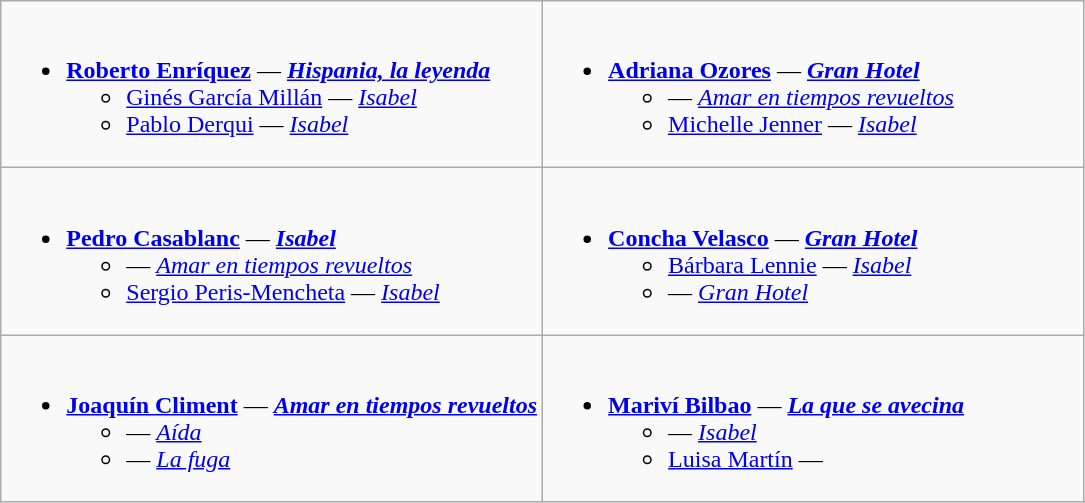<table class=wikitable>
<tr>
<td style="vertical-align:top; width:50%;"><br><ul><li><strong><a href='#'>Roberto Enríquez</a></strong> — <strong><em><a href='#'>Hispania, la leyenda</a></em></strong><ul><li><a href='#'>Ginés García Millán</a> — <em><a href='#'>Isabel</a></em></li><li><a href='#'>Pablo Derqui</a> — <em><a href='#'>Isabel</a></em></li></ul></li></ul></td>
<td style="vertical-align:top; width:50%;"><br><ul><li><strong><a href='#'>Adriana Ozores</a></strong> — <strong><em><a href='#'>Gran Hotel</a></em></strong><ul><li> — <em><a href='#'>Amar en tiempos revueltos</a></em></li><li><a href='#'>Michelle Jenner</a> — <em><a href='#'>Isabel</a></em></li></ul></li></ul></td>
</tr>
<tr>
<td style="vertical-align:top; width:50%;"><br><ul><li><strong><a href='#'>Pedro Casablanc</a></strong> — <strong><em><a href='#'>Isabel</a></em></strong><ul><li> — <em><a href='#'>Amar en tiempos revueltos</a></em></li><li><a href='#'>Sergio Peris-Mencheta</a> — <em><a href='#'>Isabel</a></em></li></ul></li></ul></td>
<td style="vertical-align:top; width:50%;"><br><ul><li><strong><a href='#'>Concha Velasco</a></strong> — <strong><em><a href='#'>Gran Hotel</a></em></strong><ul><li><a href='#'>Bárbara Lennie</a> — <em><a href='#'>Isabel</a></em></li><li> — <em><a href='#'>Gran Hotel</a></em></li></ul></li></ul></td>
</tr>
<tr>
<td style="vertical-align:top; width:50%;"><br><ul><li><strong><a href='#'>Joaquín Climent</a></strong> — <strong><em><a href='#'>Amar en tiempos revueltos</a></em></strong><ul><li> — <em><a href='#'>Aída</a></em></li><li> — <em><a href='#'>La fuga</a></em></li></ul></li></ul></td>
<td style="vertical-align:top; width:50%;"><br><ul><li><strong><a href='#'>Mariví Bilbao</a></strong> — <strong><em><a href='#'>La que se avecina</a></em></strong><ul><li> — <em><a href='#'>Isabel</a></em></li><li><a href='#'>Luisa Martín</a> — <em></em></li></ul></li></ul></td>
</tr>
</table>
